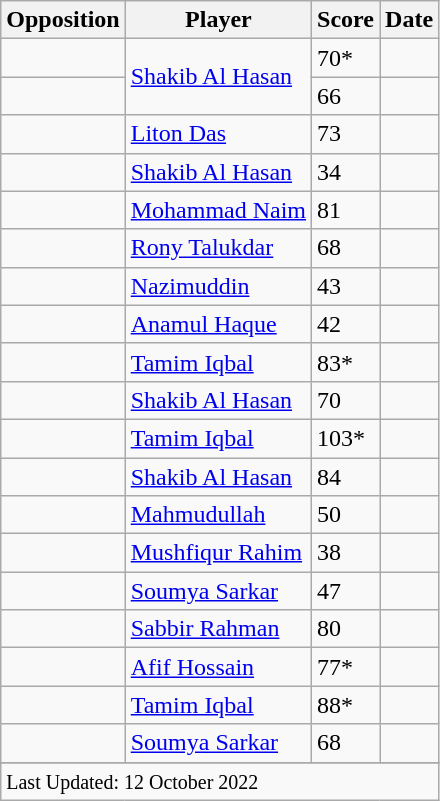<table class="wikitable sortable">
<tr>
<th>Opposition</th>
<th>Player</th>
<th>Score</th>
<th>Date</th>
</tr>
<tr>
<td></td>
<td rowspan=2><a href='#'>Shakib Al Hasan</a></td>
<td>70*</td>
<td></td>
</tr>
<tr>
<td></td>
<td>66</td>
<td></td>
</tr>
<tr>
<td></td>
<td><a href='#'>Liton Das</a></td>
<td>73</td>
<td></td>
</tr>
<tr>
<td></td>
<td><a href='#'>Shakib Al Hasan</a></td>
<td>34</td>
<td></td>
</tr>
<tr>
<td></td>
<td><a href='#'>Mohammad Naim</a></td>
<td>81</td>
<td></td>
</tr>
<tr>
<td></td>
<td><a href='#'>Rony Talukdar</a></td>
<td>68</td>
<td></td>
</tr>
<tr>
<td></td>
<td><a href='#'>Nazimuddin</a></td>
<td>43</td>
<td></td>
</tr>
<tr>
<td></td>
<td><a href='#'>Anamul Haque</a></td>
<td>42</td>
<td></td>
</tr>
<tr>
<td></td>
<td><a href='#'>Tamim Iqbal</a></td>
<td>83*</td>
<td></td>
</tr>
<tr>
<td></td>
<td><a href='#'>Shakib Al Hasan</a></td>
<td>70</td>
<td></td>
</tr>
<tr>
<td></td>
<td><a href='#'>Tamim Iqbal</a></td>
<td>103*</td>
<td></td>
</tr>
<tr>
<td></td>
<td><a href='#'>Shakib Al Hasan</a></td>
<td>84</td>
<td></td>
</tr>
<tr>
<td></td>
<td><a href='#'>Mahmudullah</a></td>
<td>50</td>
<td></td>
</tr>
<tr>
<td></td>
<td><a href='#'>Mushfiqur Rahim</a></td>
<td>38</td>
<td></td>
</tr>
<tr>
<td></td>
<td><a href='#'>Soumya Sarkar</a></td>
<td>47</td>
<td></td>
</tr>
<tr>
<td></td>
<td><a href='#'>Sabbir Rahman</a></td>
<td>80</td>
<td></td>
</tr>
<tr>
<td></td>
<td><a href='#'>Afif Hossain</a></td>
<td>77*</td>
<td></td>
</tr>
<tr>
<td></td>
<td><a href='#'>Tamim Iqbal</a></td>
<td>88*</td>
<td></td>
</tr>
<tr>
<td></td>
<td><a href='#'>Soumya Sarkar</a></td>
<td>68</td>
<td></td>
</tr>
<tr>
</tr>
<tr class=sortbottom>
<td colspan=5><small>Last Updated: 12 October 2022</small></td>
</tr>
</table>
